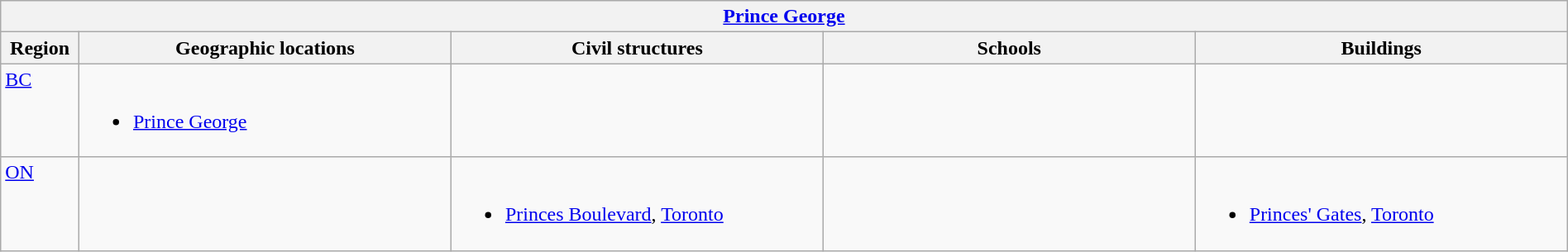<table class="wikitable" width="100%">
<tr>
<th colspan="5"> <a href='#'>Prince George</a></th>
</tr>
<tr>
<th width="5%">Region</th>
<th width="23.75%">Geographic locations</th>
<th width="23.75%">Civil structures</th>
<th width="23.75%">Schools</th>
<th width="23.75%">Buildings</th>
</tr>
<tr>
<td align=left valign=top> <a href='#'>BC</a></td>
<td align=left valign=top><br><ul><li><a href='#'>Prince George</a></li></ul></td>
<td></td>
<td></td>
<td></td>
</tr>
<tr>
<td align=left valign=top> <a href='#'>ON</a></td>
<td></td>
<td align=left valign=top><br><ul><li><a href='#'>Princes Boulevard</a>, <a href='#'>Toronto</a></li></ul></td>
<td></td>
<td align=left valign=top><br><ul><li><a href='#'>Princes' Gates</a>, <a href='#'>Toronto</a></li></ul></td>
</tr>
</table>
